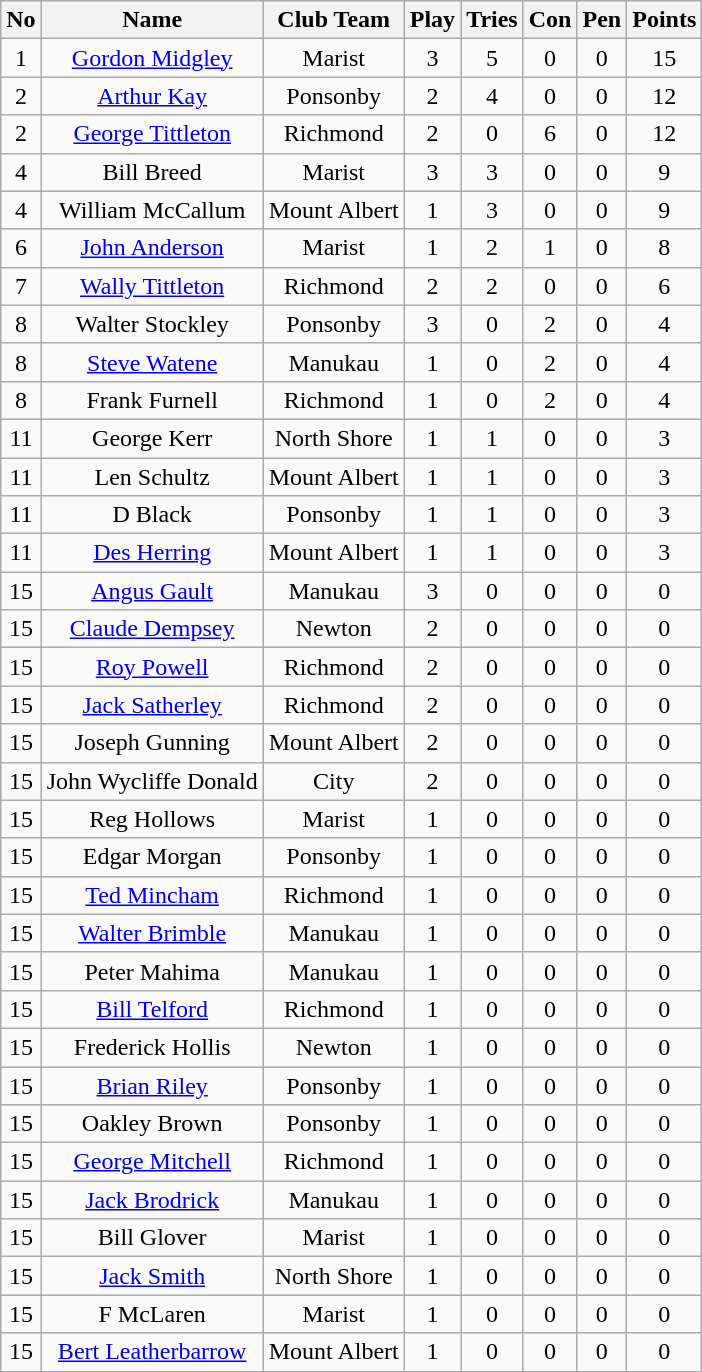<table class="wikitable sortable" style="text-align: center;">
<tr>
<th>No</th>
<th>Name</th>
<th>Club Team</th>
<th>Play</th>
<th>Tries</th>
<th>Con</th>
<th>Pen</th>
<th>Points</th>
</tr>
<tr>
<td>1</td>
<td><a href='#'>Gordon Midgley</a></td>
<td>Marist</td>
<td>3</td>
<td>5</td>
<td>0</td>
<td>0</td>
<td>15</td>
</tr>
<tr>
<td>2</td>
<td><a href='#'>Arthur Kay</a></td>
<td>Ponsonby</td>
<td>2</td>
<td>4</td>
<td>0</td>
<td>0</td>
<td>12</td>
</tr>
<tr>
<td>2</td>
<td><a href='#'>George Tittleton</a></td>
<td>Richmond</td>
<td>2</td>
<td>0</td>
<td>6</td>
<td>0</td>
<td>12</td>
</tr>
<tr>
<td>4</td>
<td>Bill Breed</td>
<td>Marist</td>
<td>3</td>
<td>3</td>
<td>0</td>
<td>0</td>
<td>9</td>
</tr>
<tr>
<td>4</td>
<td>William McCallum</td>
<td>Mount Albert</td>
<td>1</td>
<td>3</td>
<td>0</td>
<td>0</td>
<td>9</td>
</tr>
<tr>
<td>6</td>
<td><a href='#'>John Anderson</a></td>
<td>Marist</td>
<td>1</td>
<td>2</td>
<td>1</td>
<td>0</td>
<td>8</td>
</tr>
<tr>
<td>7</td>
<td><a href='#'>Wally Tittleton</a></td>
<td>Richmond</td>
<td>2</td>
<td>2</td>
<td>0</td>
<td>0</td>
<td>6</td>
</tr>
<tr>
<td>8</td>
<td>Walter Stockley</td>
<td>Ponsonby</td>
<td>3</td>
<td>0</td>
<td>2</td>
<td>0</td>
<td>4</td>
</tr>
<tr>
<td>8</td>
<td><a href='#'>Steve Watene</a></td>
<td>Manukau</td>
<td>1</td>
<td>0</td>
<td>2</td>
<td>0</td>
<td>4</td>
</tr>
<tr>
<td>8</td>
<td>Frank Furnell</td>
<td>Richmond</td>
<td>1</td>
<td>0</td>
<td>2</td>
<td>0</td>
<td>4</td>
</tr>
<tr>
<td>11</td>
<td>George Kerr</td>
<td>North Shore</td>
<td>1</td>
<td>1</td>
<td>0</td>
<td>0</td>
<td>3</td>
</tr>
<tr>
<td>11</td>
<td>Len Schultz</td>
<td>Mount Albert</td>
<td>1</td>
<td>1</td>
<td>0</td>
<td>0</td>
<td>3</td>
</tr>
<tr>
<td>11</td>
<td>D Black</td>
<td>Ponsonby</td>
<td>1</td>
<td>1</td>
<td>0</td>
<td>0</td>
<td>3</td>
</tr>
<tr>
<td>11</td>
<td><a href='#'>Des Herring</a></td>
<td>Mount Albert</td>
<td>1</td>
<td>1</td>
<td>0</td>
<td>0</td>
<td>3</td>
</tr>
<tr>
<td>15</td>
<td><a href='#'>Angus Gault</a></td>
<td>Manukau</td>
<td>3</td>
<td>0</td>
<td>0</td>
<td>0</td>
<td>0</td>
</tr>
<tr>
<td>15</td>
<td><a href='#'>Claude Dempsey</a></td>
<td>Newton</td>
<td>2</td>
<td>0</td>
<td>0</td>
<td>0</td>
<td>0</td>
</tr>
<tr>
<td>15</td>
<td><a href='#'>Roy Powell</a></td>
<td>Richmond</td>
<td>2</td>
<td>0</td>
<td>0</td>
<td>0</td>
<td>0</td>
</tr>
<tr>
<td>15</td>
<td><a href='#'>Jack Satherley</a></td>
<td>Richmond</td>
<td>2</td>
<td>0</td>
<td>0</td>
<td>0</td>
<td>0</td>
</tr>
<tr>
<td>15</td>
<td>Joseph Gunning</td>
<td>Mount Albert</td>
<td>2</td>
<td>0</td>
<td>0</td>
<td>0</td>
<td>0</td>
</tr>
<tr>
<td>15</td>
<td>John Wycliffe Donald</td>
<td>City</td>
<td>2</td>
<td>0</td>
<td>0</td>
<td>0</td>
<td>0</td>
</tr>
<tr>
<td>15</td>
<td>Reg Hollows</td>
<td>Marist</td>
<td>1</td>
<td>0</td>
<td>0</td>
<td>0</td>
<td>0</td>
</tr>
<tr>
<td>15</td>
<td>Edgar Morgan</td>
<td>Ponsonby</td>
<td>1</td>
<td>0</td>
<td>0</td>
<td>0</td>
<td>0</td>
</tr>
<tr>
<td>15</td>
<td><a href='#'>Ted Mincham</a></td>
<td>Richmond</td>
<td>1</td>
<td>0</td>
<td>0</td>
<td>0</td>
<td>0</td>
</tr>
<tr>
<td>15</td>
<td><a href='#'>Walter Brimble</a></td>
<td>Manukau</td>
<td>1</td>
<td>0</td>
<td>0</td>
<td>0</td>
<td>0</td>
</tr>
<tr>
<td>15</td>
<td>Peter Mahima</td>
<td>Manukau</td>
<td>1</td>
<td>0</td>
<td>0</td>
<td>0</td>
<td>0</td>
</tr>
<tr>
<td>15</td>
<td><a href='#'>Bill Telford</a></td>
<td>Richmond</td>
<td>1</td>
<td>0</td>
<td>0</td>
<td>0</td>
<td>0</td>
</tr>
<tr>
<td>15</td>
<td>Frederick Hollis</td>
<td>Newton</td>
<td>1</td>
<td>0</td>
<td>0</td>
<td>0</td>
<td>0</td>
</tr>
<tr>
<td>15</td>
<td><a href='#'>Brian Riley</a></td>
<td>Ponsonby</td>
<td>1</td>
<td>0</td>
<td>0</td>
<td>0</td>
<td>0</td>
</tr>
<tr>
<td>15</td>
<td>Oakley Brown</td>
<td>Ponsonby</td>
<td>1</td>
<td>0</td>
<td>0</td>
<td>0</td>
<td>0</td>
</tr>
<tr>
<td>15</td>
<td><a href='#'>George Mitchell</a></td>
<td>Richmond</td>
<td>1</td>
<td>0</td>
<td>0</td>
<td>0</td>
<td>0</td>
</tr>
<tr>
<td>15</td>
<td><a href='#'>Jack Brodrick</a></td>
<td>Manukau</td>
<td>1</td>
<td>0</td>
<td>0</td>
<td>0</td>
<td>0</td>
</tr>
<tr>
<td>15</td>
<td>Bill Glover</td>
<td>Marist</td>
<td>1</td>
<td>0</td>
<td>0</td>
<td>0</td>
<td>0</td>
</tr>
<tr>
<td>15</td>
<td><a href='#'>Jack Smith</a></td>
<td>North Shore</td>
<td>1</td>
<td>0</td>
<td>0</td>
<td>0</td>
<td>0</td>
</tr>
<tr>
<td>15</td>
<td>F McLaren</td>
<td>Marist</td>
<td>1</td>
<td>0</td>
<td>0</td>
<td>0</td>
<td>0</td>
</tr>
<tr>
<td>15</td>
<td><a href='#'>Bert Leatherbarrow</a></td>
<td>Mount Albert</td>
<td>1</td>
<td>0</td>
<td>0</td>
<td>0</td>
<td>0</td>
</tr>
<tr>
</tr>
</table>
